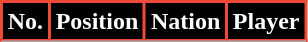<table class="wikitable sortable">
<tr>
<th style="background:black; color:white; border:2px solid #EF4937;;" scope="col">No.</th>
<th style="background:black; color:white; border:2px solid #EF4937;;" scope="col">Position</th>
<th style="background:black; color:white; border:2px solid #EF4937;;" scope="col">Nation</th>
<th style="background:black; color:white; border:2px solid #EF4937;;" scope="col">Player</th>
</tr>
<tr>
</tr>
</table>
